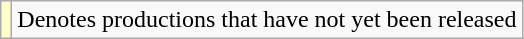<table class="wikitable">
<tr>
<td style="background:#FFFFCC;"></td>
<td>Denotes productions that have not yet been released</td>
</tr>
</table>
